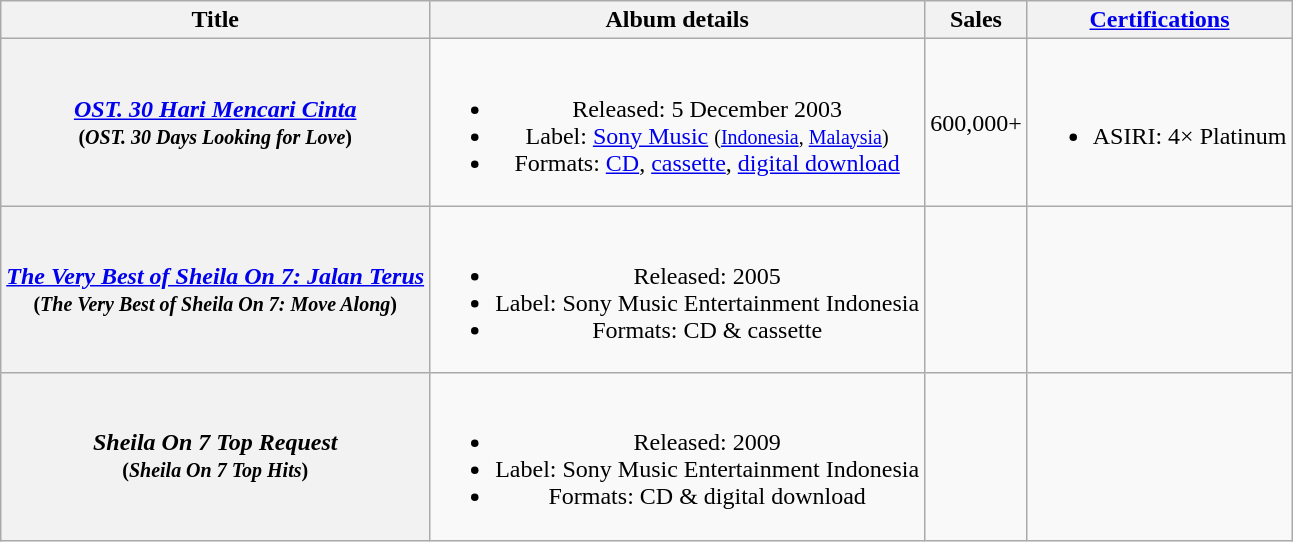<table class="wikitable plainrowheaders" style="text-align:center;">
<tr>
<th scope="col">Title</th>
<th scope="col">Album details</th>
<th scope="col">Sales</th>
<th scope="col"><a href='#'>Certifications</a></th>
</tr>
<tr>
<th scope="row"><em><a href='#'>OST. 30 Hari Mencari Cinta</a></em> <br><small>(<em>OST. 30 Days Looking for Love</em>)</small></th>
<td><br><ul><li>Released: 5 December 2003</li><li>Label: <a href='#'>Sony Music</a> <small>(<a href='#'>Indonesia</a>, <a href='#'>Malaysia</a>)</small></li><li>Formats: <a href='#'>CD</a>, <a href='#'>cassette</a>, <a href='#'>digital download</a></li></ul></td>
<td>600,000+</td>
<td><br><ul><li>ASIRI: 4× Platinum</li></ul></td>
</tr>
<tr>
<th scope="row"><em><a href='#'>The Very Best of Sheila On 7: Jalan Terus</a></em> <br><small>(<em>The Very Best of Sheila On 7: Move Along</em>)</small></th>
<td><br><ul><li>Released: 2005</li><li>Label: Sony Music Entertainment Indonesia</li><li>Formats: CD & cassette</li></ul></td>
<td></td>
<td></td>
</tr>
<tr>
<th scope="row"><em>Sheila On 7 Top Request</em> <br><small>(<em>Sheila On 7 Top Hits</em>)</small></th>
<td><br><ul><li>Released: 2009</li><li>Label: Sony Music Entertainment Indonesia</li><li>Formats: CD & digital download</li></ul></td>
<td></td>
<td></td>
</tr>
</table>
